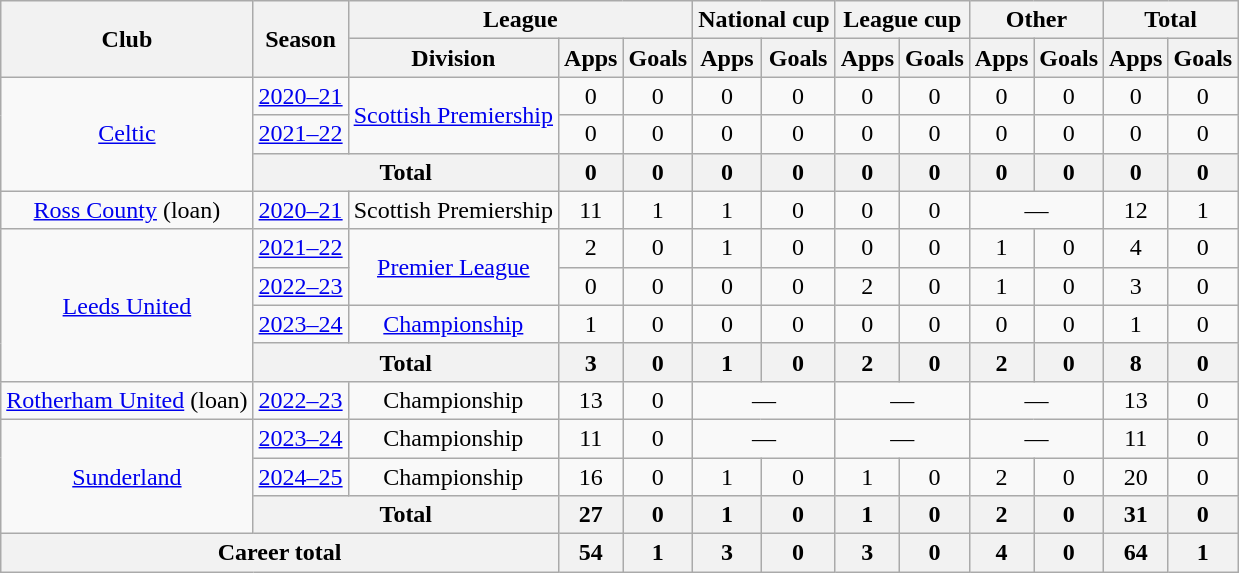<table class="wikitable" style="text-align:center">
<tr>
<th rowspan="2">Club</th>
<th rowspan="2">Season</th>
<th colspan="3">League</th>
<th colspan="2">National cup</th>
<th colspan="2">League cup</th>
<th colspan="2">Other</th>
<th colspan="2">Total</th>
</tr>
<tr>
<th>Division</th>
<th>Apps</th>
<th>Goals</th>
<th>Apps</th>
<th>Goals</th>
<th>Apps</th>
<th>Goals</th>
<th>Apps</th>
<th>Goals</th>
<th>Apps</th>
<th>Goals</th>
</tr>
<tr>
<td rowspan="3"><a href='#'>Celtic</a></td>
<td><a href='#'>2020–21</a></td>
<td rowspan="2"><a href='#'>Scottish Premiership</a></td>
<td>0</td>
<td>0</td>
<td>0</td>
<td>0</td>
<td>0</td>
<td>0</td>
<td>0</td>
<td>0</td>
<td>0</td>
<td>0</td>
</tr>
<tr>
<td><a href='#'>2021–22</a></td>
<td>0</td>
<td>0</td>
<td>0</td>
<td>0</td>
<td>0</td>
<td>0</td>
<td>0</td>
<td>0</td>
<td>0</td>
<td>0</td>
</tr>
<tr>
<th colspan="2">Total</th>
<th>0</th>
<th>0</th>
<th>0</th>
<th>0</th>
<th>0</th>
<th>0</th>
<th>0</th>
<th>0</th>
<th>0</th>
<th>0</th>
</tr>
<tr>
<td><a href='#'>Ross County</a> (loan)</td>
<td><a href='#'>2020–21</a></td>
<td>Scottish Premiership</td>
<td>11</td>
<td>1</td>
<td>1</td>
<td>0</td>
<td>0</td>
<td>0</td>
<td colspan="2">—</td>
<td>12</td>
<td>1</td>
</tr>
<tr>
<td rowspan="4"><a href='#'>Leeds United</a></td>
<td><a href='#'>2021–22</a></td>
<td rowspan="2"><a href='#'>Premier League</a></td>
<td>2</td>
<td>0</td>
<td>1</td>
<td>0</td>
<td>0</td>
<td>0</td>
<td>1</td>
<td>0</td>
<td>4</td>
<td>0</td>
</tr>
<tr>
<td><a href='#'>2022–23</a></td>
<td>0</td>
<td>0</td>
<td>0</td>
<td>0</td>
<td>2</td>
<td>0</td>
<td>1</td>
<td>0</td>
<td>3</td>
<td>0</td>
</tr>
<tr>
<td><a href='#'>2023–24</a></td>
<td><a href='#'>Championship</a></td>
<td>1</td>
<td>0</td>
<td>0</td>
<td>0</td>
<td>0</td>
<td>0</td>
<td>0</td>
<td>0</td>
<td>1</td>
<td>0</td>
</tr>
<tr>
<th colspan="2">Total</th>
<th>3</th>
<th>0</th>
<th>1</th>
<th>0</th>
<th>2</th>
<th>0</th>
<th>2</th>
<th>0</th>
<th>8</th>
<th>0</th>
</tr>
<tr>
<td><a href='#'>Rotherham United</a> (loan)</td>
<td><a href='#'>2022–23</a></td>
<td>Championship</td>
<td>13</td>
<td>0</td>
<td colspan="2">—</td>
<td colspan="2">—</td>
<td colspan="2">—</td>
<td>13</td>
<td>0</td>
</tr>
<tr>
<td rowspan="3"><a href='#'>Sunderland</a></td>
<td><a href='#'>2023–24</a></td>
<td>Championship</td>
<td>11</td>
<td>0</td>
<td colspan="2">—</td>
<td colspan="2">—</td>
<td colspan="2">—</td>
<td>11</td>
<td>0</td>
</tr>
<tr>
<td><a href='#'>2024–25</a></td>
<td>Championship</td>
<td>16</td>
<td>0</td>
<td>1</td>
<td>0</td>
<td>1</td>
<td>0</td>
<td>2</td>
<td>0</td>
<td>20</td>
<td>0</td>
</tr>
<tr>
<th colspan="2">Total</th>
<th>27</th>
<th>0</th>
<th>1</th>
<th>0</th>
<th>1</th>
<th>0</th>
<th>2</th>
<th>0</th>
<th>31</th>
<th>0</th>
</tr>
<tr>
<th colspan="3">Career total</th>
<th>54</th>
<th>1</th>
<th>3</th>
<th>0</th>
<th>3</th>
<th>0</th>
<th>4</th>
<th>0</th>
<th>64</th>
<th>1</th>
</tr>
</table>
